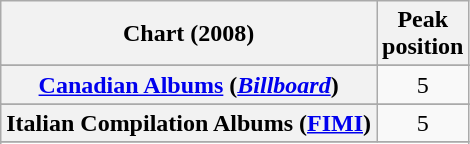<table class="wikitable plainrowheaders sortable" style="text-align:center">
<tr>
<th scope="col">Chart (2008)</th>
<th scope="col">Peak<br>position</th>
</tr>
<tr>
</tr>
<tr>
</tr>
<tr>
</tr>
<tr>
</tr>
<tr>
<th scope="row"><a href='#'>Canadian Albums</a> (<em><a href='#'>Billboard</a></em>)</th>
<td>5</td>
</tr>
<tr>
</tr>
<tr>
</tr>
<tr>
</tr>
<tr>
<th scope="row">Italian Compilation Albums (<a href='#'>FIMI</a>)</th>
<td>5</td>
</tr>
<tr>
</tr>
<tr>
</tr>
<tr>
</tr>
<tr>
</tr>
<tr>
</tr>
<tr>
</tr>
</table>
